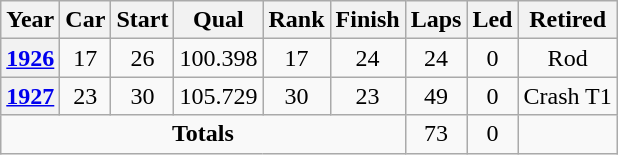<table class="wikitable" style="text-align:center">
<tr>
<th>Year</th>
<th>Car</th>
<th>Start</th>
<th>Qual</th>
<th>Rank</th>
<th>Finish</th>
<th>Laps</th>
<th>Led</th>
<th>Retired</th>
</tr>
<tr>
<th><a href='#'>1926</a></th>
<td>17</td>
<td>26</td>
<td>100.398</td>
<td>17</td>
<td>24</td>
<td>24</td>
<td>0</td>
<td>Rod</td>
</tr>
<tr>
<th><a href='#'>1927</a></th>
<td>23</td>
<td>30</td>
<td>105.729</td>
<td>30</td>
<td>23</td>
<td>49</td>
<td>0</td>
<td>Crash T1</td>
</tr>
<tr>
<td colspan=6><strong>Totals</strong></td>
<td>73</td>
<td>0</td>
<td></td>
</tr>
</table>
